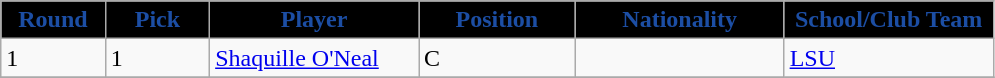<table class="wikitable sortable sortable">
<tr>
<th style="background:#000000; color:#1C4EA4"  width="10%">Round</th>
<th style="background:#000000; color:#1C4EA4"  width="10%">Pick</th>
<th style="background:#000000; color:#1C4EA4"  width="20%">Player</th>
<th style="background:#000000; color:#1C4EA4"  width="15%">Position</th>
<th style="background:#000000; color:#1C4EA4"  width="20%">Nationality</th>
<th style="background:#000000; color:#1C4EA4"  width="20%">School/Club Team</th>
</tr>
<tr>
<td>1</td>
<td>1</td>
<td><a href='#'>Shaquille O'Neal</a></td>
<td>C</td>
<td></td>
<td><a href='#'>LSU</a></td>
</tr>
<tr>
</tr>
</table>
